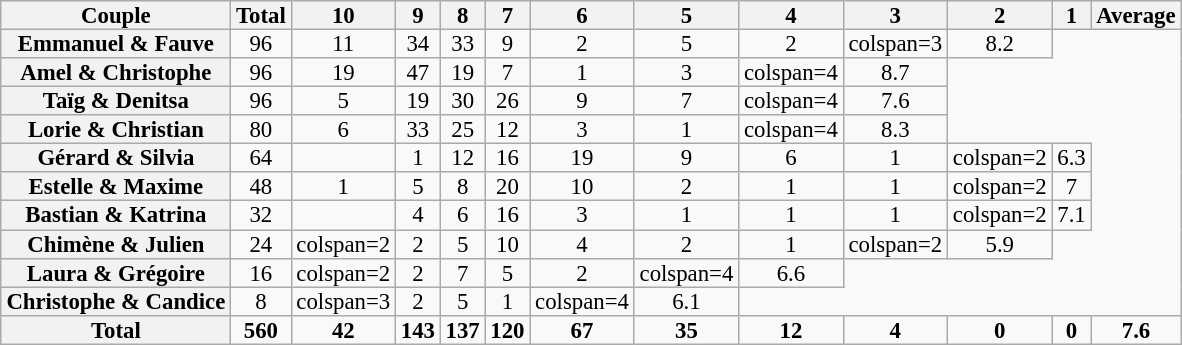<table class="wikitable sortable collapsible" style="margin:auto; font-size:95%; line-height:12px; text-align:center">
<tr>
<th>Couple</th>
<th>Total</th>
<th>10</th>
<th>9</th>
<th>8</th>
<th>7</th>
<th>6</th>
<th>5</th>
<th>4</th>
<th>3</th>
<th>2</th>
<th>1</th>
<th>Average</th>
</tr>
<tr>
<th>Emmanuel & Fauve</th>
<td>96</td>
<td>11</td>
<td>34</td>
<td>33</td>
<td>9</td>
<td>2</td>
<td>5</td>
<td>2</td>
<td>colspan=3 </td>
<td>8.2</td>
</tr>
<tr>
<th>Amel & Christophe</th>
<td>96</td>
<td>19</td>
<td>47</td>
<td>19</td>
<td>7</td>
<td>1</td>
<td>3</td>
<td>colspan=4 </td>
<td>8.7</td>
</tr>
<tr>
<th>Taïg & Denitsa</th>
<td>96</td>
<td>5</td>
<td>19</td>
<td>30</td>
<td>26</td>
<td>9</td>
<td>7</td>
<td>colspan=4 </td>
<td>7.6</td>
</tr>
<tr>
<th>Lorie & Christian</th>
<td>80</td>
<td>6</td>
<td>33</td>
<td>25</td>
<td>12</td>
<td>3</td>
<td>1</td>
<td>colspan=4 </td>
<td>8.3</td>
</tr>
<tr>
<th>Gérard & Silvia</th>
<td>64</td>
<td></td>
<td>1</td>
<td>12</td>
<td>16</td>
<td>19</td>
<td>9</td>
<td>6</td>
<td>1</td>
<td>colspan=2 </td>
<td>6.3</td>
</tr>
<tr>
<th>Estelle & Maxime</th>
<td>48</td>
<td>1</td>
<td>5</td>
<td>8</td>
<td>20</td>
<td>10</td>
<td>2</td>
<td>1</td>
<td>1</td>
<td>colspan=2 </td>
<td>7</td>
</tr>
<tr>
<th>Bastian & Katrina</th>
<td>32</td>
<td></td>
<td>4</td>
<td>6</td>
<td>16</td>
<td>3</td>
<td>1</td>
<td>1</td>
<td>1</td>
<td>colspan=2 </td>
<td>7.1</td>
</tr>
<tr>
<th>Chimène & Julien</th>
<td>24</td>
<td>colspan=2 </td>
<td>2</td>
<td>5</td>
<td>10</td>
<td>4</td>
<td>2</td>
<td>1</td>
<td>colspan=2 </td>
<td>5.9</td>
</tr>
<tr>
<th>Laura & Grégoire</th>
<td>16</td>
<td>colspan=2 </td>
<td>2</td>
<td>7</td>
<td>5</td>
<td>2</td>
<td>colspan=4 </td>
<td>6.6</td>
</tr>
<tr>
<th>Christophe & Candice</th>
<td>8</td>
<td>colspan=3 </td>
<td>2</td>
<td>5</td>
<td>1</td>
<td>colspan=4 </td>
<td>6.1</td>
</tr>
<tr>
<th>Total</th>
<td><strong>560</strong></td>
<td><strong>42</strong></td>
<td><strong>143</strong></td>
<td><strong>137</strong></td>
<td><strong>120</strong></td>
<td><strong>67</strong></td>
<td><strong>35</strong></td>
<td><strong>12</strong></td>
<td><strong>4</strong></td>
<td><strong>0</strong></td>
<td><strong>0</strong></td>
<td><strong>7.6</strong></td>
</tr>
</table>
